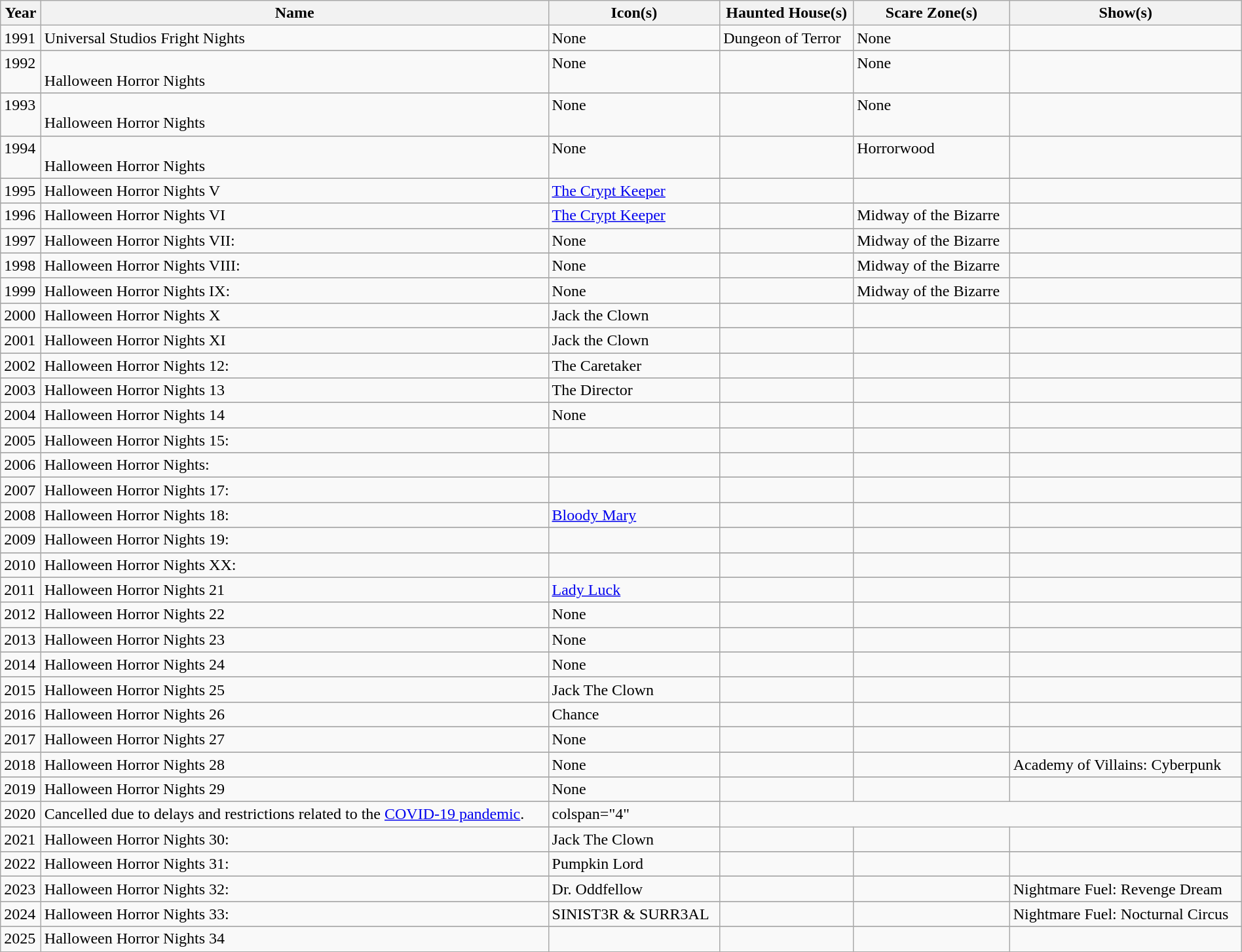<table class="wikitable collapsible collapsed" style="width:100%">
<tr>
<th>Year</th>
<th>Name</th>
<th>Icon(s)</th>
<th>Haunted House(s)</th>
<th>Scare Zone(s)</th>
<th>Show(s)</th>
</tr>
<tr valign="top">
<td>1991</td>
<td>Universal Studios Fright Nights</td>
<td>None</td>
<td>Dungeon of Terror</td>
<td>None</td>
<td></td>
</tr>
<tr>
</tr>
<tr valign="top">
<td>1992</td>
<td><br>Halloween Horror Nights</td>
<td>None</td>
<td></td>
<td>None</td>
<td></td>
</tr>
<tr>
</tr>
<tr valign="top">
<td>1993</td>
<td><br>Halloween Horror Nights</td>
<td>None</td>
<td></td>
<td>None</td>
<td></td>
</tr>
<tr>
</tr>
<tr valign="top">
<td>1994</td>
<td><br>Halloween Horror Nights</td>
<td>None</td>
<td></td>
<td>Horrorwood</td>
<td></td>
</tr>
<tr>
</tr>
<tr valign="top">
<td>1995</td>
<td>Halloween Horror Nights V</td>
<td><a href='#'>The Crypt Keeper</a></td>
<td></td>
<td></td>
<td></td>
</tr>
<tr>
</tr>
<tr valign="top">
<td>1996</td>
<td>Halloween Horror Nights VI</td>
<td><a href='#'>The Crypt Keeper</a></td>
<td></td>
<td>Midway of the Bizarre</td>
<td></td>
</tr>
<tr>
</tr>
<tr valign="top">
<td>1997</td>
<td>Halloween Horror Nights VII:<br></td>
<td>None</td>
<td></td>
<td>Midway of the Bizarre</td>
<td></td>
</tr>
<tr>
</tr>
<tr valign="top">
<td>1998</td>
<td>Halloween Horror Nights VIII:<br></td>
<td>None</td>
<td></td>
<td>Midway of the Bizarre</td>
<td></td>
</tr>
<tr>
</tr>
<tr valign="top">
<td>1999</td>
<td>Halloween Horror Nights IX:<br></td>
<td>None</td>
<td></td>
<td>Midway of the Bizarre</td>
<td></td>
</tr>
<tr>
</tr>
<tr valign="top">
<td>2000</td>
<td>Halloween Horror Nights X</td>
<td>Jack the Clown</td>
<td></td>
<td></td>
<td></td>
</tr>
<tr>
</tr>
<tr valign="top">
<td>2001</td>
<td>Halloween Horror Nights XI</td>
<td>Jack the Clown</td>
<td></td>
<td></td>
<td></td>
</tr>
<tr>
</tr>
<tr valign="top">
<td>2002</td>
<td>Halloween Horror Nights 12:<br></td>
<td>The Caretaker</td>
<td></td>
<td></td>
<td></td>
</tr>
<tr>
</tr>
<tr valign="top">
<td>2003</td>
<td>Halloween Horror Nights 13</td>
<td>The Director</td>
<td></td>
<td></td>
<td></td>
</tr>
<tr>
</tr>
<tr valign="top">
<td>2004</td>
<td>Halloween Horror Nights 14</td>
<td>None</td>
<td></td>
<td></td>
<td></td>
</tr>
<tr>
</tr>
<tr valign="top">
<td>2005</td>
<td>Halloween Horror Nights 15:<br></td>
<td></td>
<td></td>
<td></td>
<td></td>
</tr>
<tr>
</tr>
<tr valign="top">
<td>2006</td>
<td>Halloween Horror Nights:<br></td>
<td></td>
<td></td>
<td></td>
<td></td>
</tr>
<tr>
</tr>
<tr valign="top">
<td>2007</td>
<td>Halloween Horror Nights 17:<br></td>
<td></td>
<td></td>
<td></td>
<td></td>
</tr>
<tr>
</tr>
<tr valign="top">
<td>2008</td>
<td>Halloween Horror Nights 18:<br></td>
<td><a href='#'>Bloody Mary</a></td>
<td></td>
<td></td>
<td></td>
</tr>
<tr>
</tr>
<tr valign="top">
<td>2009</td>
<td>Halloween Horror Nights 19:<br></td>
<td></td>
<td></td>
<td></td>
<td></td>
</tr>
<tr>
</tr>
<tr valign="top">
<td>2010</td>
<td>Halloween Horror Nights XX:<br></td>
<td></td>
<td></td>
<td></td>
<td></td>
</tr>
<tr>
</tr>
<tr valign="top">
<td>2011</td>
<td>Halloween Horror Nights 21</td>
<td><a href='#'>Lady Luck</a></td>
<td></td>
<td></td>
<td></td>
</tr>
<tr>
</tr>
<tr valign="top">
<td>2012</td>
<td>Halloween Horror Nights 22</td>
<td>None</td>
<td></td>
<td></td>
<td></td>
</tr>
<tr>
</tr>
<tr valign="top">
<td>2013</td>
<td>Halloween Horror Nights 23</td>
<td>None</td>
<td></td>
<td></td>
<td></td>
</tr>
<tr>
</tr>
<tr valign="top">
<td>2014</td>
<td>Halloween Horror Nights 24</td>
<td>None</td>
<td></td>
<td></td>
<td></td>
</tr>
<tr>
</tr>
<tr valign="top">
<td>2015</td>
<td>Halloween Horror Nights 25</td>
<td>Jack The Clown</td>
<td></td>
<td></td>
<td></td>
</tr>
<tr>
</tr>
<tr valign="top">
<td>2016</td>
<td>Halloween Horror Nights 26</td>
<td>Chance</td>
<td></td>
<td></td>
<td></td>
</tr>
<tr>
</tr>
<tr valign="top">
<td>2017</td>
<td>Halloween Horror Nights 27</td>
<td>None</td>
<td></td>
<td></td>
<td></td>
</tr>
<tr>
</tr>
<tr valign="top">
<td>2018</td>
<td>Halloween Horror Nights 28</td>
<td>None</td>
<td></td>
<td></td>
<td>Academy of Villains: Cyberpunk</td>
</tr>
<tr>
</tr>
<tr valign="top">
<td>2019</td>
<td>Halloween Horror Nights 29</td>
<td>None</td>
<td></td>
<td></td>
<td></td>
</tr>
<tr>
</tr>
<tr valign="top">
<td>2020</td>
<td>Cancelled due to delays and restrictions related to the <a href='#'>COVID-19 pandemic</a>.</td>
<td>colspan="4" </td>
</tr>
<tr>
</tr>
<tr valign="top">
<td>2021</td>
<td>Halloween Horror Nights 30:<br></td>
<td>Jack The Clown</td>
<td></td>
<td></td>
<td></td>
</tr>
<tr>
</tr>
<tr valign= "top">
<td>2022</td>
<td>Halloween Horror Nights 31:<br></td>
<td>Pumpkin Lord</td>
<td></td>
<td></td>
<td></td>
</tr>
<tr>
</tr>
<tr valign= "top">
<td>2023</td>
<td>Halloween Horror Nights 32:<br></td>
<td>Dr. Oddfellow</td>
<td></td>
<td></td>
<td>Nightmare Fuel: Revenge Dream</td>
</tr>
<tr>
</tr>
<tr valign= "top">
<td>2024</td>
<td>Halloween Horror Nights 33:<br></td>
<td>SINIST3R & SURR3AL</td>
<td></td>
<td></td>
<td>Nightmare Fuel: Nocturnal Circus</td>
</tr>
<tr>
</tr>
<tr valign= "top">
<td>2025</td>
<td>Halloween Horror Nights 34</td>
<td></td>
<td></td>
<td></td>
<td></td>
</tr>
<tr>
</tr>
</table>
